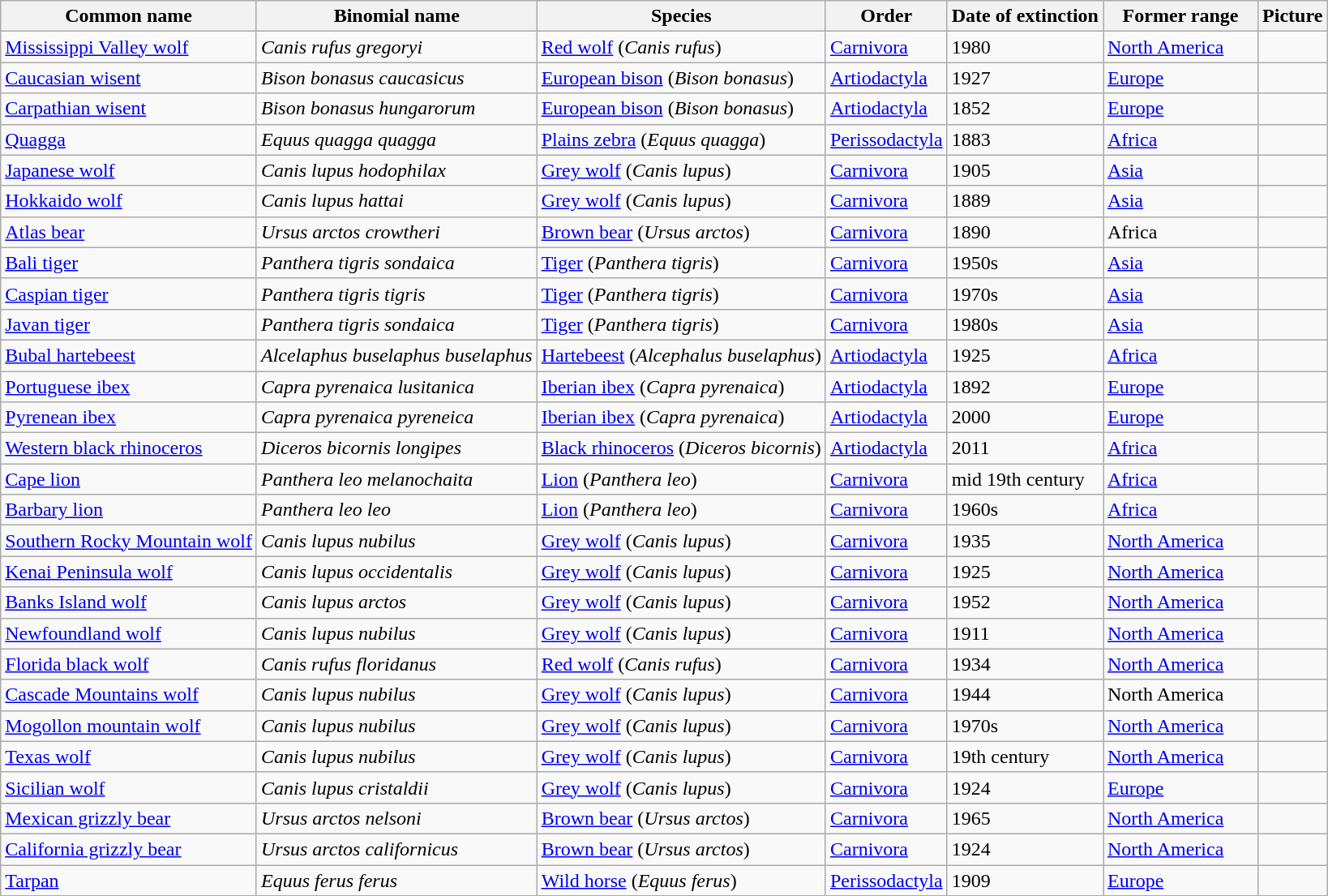<table class="wikitable sortable">
<tr>
<th>Common name</th>
<th>Binomial name</th>
<th>Species</th>
<th>Order</th>
<th>Date of extinction</th>
<th width=120pt>Former range</th>
<th>Picture</th>
</tr>
<tr>
<td><a href='#'>Mississippi Valley wolf</a></td>
<td><em>Canis rufus gregoryi</em><br></td>
<td><a href='#'>Red wolf</a> (<em>Canis rufus</em>)</td>
<td><a href='#'>Carnivora</a></td>
<td>1980</td>
<td><a href='#'>North America</a></td>
<td></td>
</tr>
<tr>
<td><a href='#'>Caucasian wisent</a></td>
<td><em> Bison bonasus caucasicus</em><br></td>
<td><a href='#'>European bison</a> (<em>Bison bonasus</em>)</td>
<td><a href='#'>Artiodactyla</a></td>
<td>1927</td>
<td><a href='#'>Europe</a></td>
<td></td>
</tr>
<tr>
<td><a href='#'>Carpathian wisent</a></td>
<td><em>Bison bonasus hungarorum</em><br></td>
<td><a href='#'>European bison</a> (<em>Bison bonasus</em>)</td>
<td><a href='#'>Artiodactyla</a></td>
<td>1852</td>
<td><a href='#'>Europe</a></td>
<td></td>
</tr>
<tr>
<td><a href='#'>Quagga</a></td>
<td><em>Equus quagga quagga</em><br></td>
<td><a href='#'>Plains zebra</a> (<em>Equus quagga</em>)</td>
<td><a href='#'>Perissodactyla</a></td>
<td>1883</td>
<td><a href='#'>Africa</a></td>
<td></td>
</tr>
<tr>
<td><a href='#'>Japanese wolf</a></td>
<td><em>Canis lupus hodophilax</em><br></td>
<td><a href='#'>Grey wolf</a> (<em>Canis lupus</em>)</td>
<td><a href='#'>Carnivora</a></td>
<td>1905</td>
<td><a href='#'>Asia</a></td>
<td></td>
</tr>
<tr>
<td><a href='#'>Hokkaido wolf</a></td>
<td><em>Canis lupus hattai</em><br></td>
<td><a href='#'>Grey wolf</a> (<em>Canis lupus</em>)</td>
<td><a href='#'>Carnivora</a></td>
<td>1889</td>
<td><a href='#'>Asia</a></td>
<td></td>
</tr>
<tr>
<td><a href='#'>Atlas bear</a></td>
<td><em>Ursus arctos crowtheri</em><br></td>
<td><a href='#'>Brown bear</a> (<em>Ursus arctos</em>)</td>
<td><a href='#'>Carnivora</a></td>
<td>1890</td>
<td>Africa</td>
<td></td>
</tr>
<tr>
<td><a href='#'>Bali tiger</a></td>
<td><em>Panthera tigris sondaica</em><br></td>
<td><a href='#'>Tiger</a> (<em>Panthera tigris</em>)</td>
<td><a href='#'>Carnivora</a></td>
<td>1950s</td>
<td><a href='#'>Asia</a></td>
<td></td>
</tr>
<tr>
<td><a href='#'>Caspian tiger</a></td>
<td><em>Panthera tigris tigris</em><br></td>
<td><a href='#'>Tiger</a> (<em>Panthera tigris</em>)</td>
<td><a href='#'>Carnivora</a></td>
<td>1970s</td>
<td><a href='#'>Asia</a></td>
<td></td>
</tr>
<tr>
<td><a href='#'>Javan tiger</a></td>
<td><em>Panthera tigris sondaica</em><br></td>
<td><a href='#'>Tiger</a> (<em>Panthera tigris</em>)</td>
<td><a href='#'>Carnivora</a></td>
<td>1980s</td>
<td><a href='#'>Asia</a></td>
<td></td>
</tr>
<tr>
<td><a href='#'>Bubal hartebeest</a></td>
<td><em>Alcelaphus buselaphus buselaphus</em><br></td>
<td><a href='#'>Hartebeest</a> (<em>Alcephalus buselaphus</em>)</td>
<td><a href='#'>Artiodactyla</a></td>
<td>1925</td>
<td><a href='#'>Africa</a></td>
<td></td>
</tr>
<tr>
<td><a href='#'>Portuguese ibex</a></td>
<td><em>Capra pyrenaica lusitanica</em><br></td>
<td><a href='#'>Iberian ibex</a> (<em>Capra pyrenaica</em>)</td>
<td><a href='#'>Artiodactyla</a></td>
<td>1892</td>
<td><a href='#'>Europe</a></td>
<td></td>
</tr>
<tr>
<td><a href='#'>Pyrenean ibex</a></td>
<td><em>Capra pyrenaica pyreneica</em><br></td>
<td><a href='#'>Iberian ibex</a> (<em>Capra pyrenaica</em>)</td>
<td><a href='#'>Artiodactyla</a></td>
<td>2000</td>
<td><a href='#'>Europe</a></td>
<td></td>
</tr>
<tr>
<td><a href='#'>Western black rhinoceros</a></td>
<td><em>Diceros bicornis longipes</em><br></td>
<td><a href='#'>Black rhinoceros</a> (<em>Diceros bicornis</em>)</td>
<td><a href='#'>Artiodactyla</a></td>
<td>2011</td>
<td><a href='#'>Africa</a></td>
<td></td>
</tr>
<tr>
<td><a href='#'>Cape lion</a></td>
<td><em>Panthera leo melanochaita</em><br></td>
<td><a href='#'>Lion</a> (<em>Panthera leo</em>)</td>
<td><a href='#'>Carnivora</a></td>
<td>mid 19th century</td>
<td><a href='#'>Africa</a></td>
<td></td>
</tr>
<tr>
<td><a href='#'>Barbary lion</a></td>
<td><em>Panthera leo leo</em><br></td>
<td><a href='#'>Lion</a> (<em>Panthera leo</em>)</td>
<td><a href='#'>Carnivora</a></td>
<td>1960s</td>
<td><a href='#'>Africa</a></td>
<td></td>
</tr>
<tr>
<td><a href='#'>Southern Rocky Mountain wolf</a></td>
<td><em>Canis lupus nubilus</em><br></td>
<td><a href='#'>Grey wolf</a> (<em>Canis lupus</em>)</td>
<td><a href='#'>Carnivora</a></td>
<td>1935</td>
<td><a href='#'>North America</a></td>
<td></td>
</tr>
<tr>
<td><a href='#'>Kenai Peninsula wolf</a></td>
<td><em>Canis lupus occidentalis</em><br></td>
<td><a href='#'>Grey wolf</a> (<em>Canis lupus</em>)</td>
<td><a href='#'>Carnivora</a></td>
<td>1925</td>
<td><a href='#'>North America</a></td>
<td></td>
</tr>
<tr>
<td><a href='#'>Banks Island wolf</a></td>
<td><em>Canis lupus arctos</em><br></td>
<td><a href='#'>Grey wolf</a> (<em>Canis lupus</em>)</td>
<td><a href='#'>Carnivora</a></td>
<td>1952</td>
<td><a href='#'>North America</a></td>
<td></td>
</tr>
<tr>
<td><a href='#'>Newfoundland wolf</a></td>
<td><em>Canis lupus nubilus</em><br></td>
<td><a href='#'>Grey wolf</a> (<em>Canis lupus</em>)</td>
<td><a href='#'>Carnivora</a></td>
<td>1911</td>
<td><a href='#'>North America</a></td>
<td></td>
</tr>
<tr>
<td><a href='#'>Florida black wolf</a></td>
<td><em>Canis rufus floridanus</em><br></td>
<td><a href='#'>Red wolf</a> (<em>Canis rufus</em>)</td>
<td><a href='#'>Carnivora</a></td>
<td>1934</td>
<td><a href='#'>North America</a></td>
<td></td>
</tr>
<tr>
<td><a href='#'>Cascade Mountains wolf</a></td>
<td><em>Canis lupus nubilus</em><br></td>
<td><a href='#'>Grey wolf</a> (<em>Canis lupus</em>)</td>
<td><a href='#'>Carnivora</a></td>
<td>1944</td>
<td>North America</td>
<td></td>
</tr>
<tr>
<td><a href='#'>Mogollon mountain wolf</a></td>
<td><em>Canis lupus nubilus</em><br></td>
<td><a href='#'>Grey wolf</a> (<em>Canis lupus</em>)</td>
<td><a href='#'>Carnivora</a></td>
<td>1970s</td>
<td><a href='#'>North America</a></td>
<td></td>
</tr>
<tr>
<td><a href='#'>Texas wolf</a></td>
<td><em>Canis lupus nubilus</em><br></td>
<td><a href='#'>Grey wolf</a> (<em>Canis lupus</em>)</td>
<td><a href='#'>Carnivora</a></td>
<td>19th century</td>
<td><a href='#'>North America</a></td>
<td></td>
</tr>
<tr>
<td><a href='#'>Sicilian wolf</a></td>
<td><em>Canis lupus cristaldii</em><br></td>
<td><a href='#'>Grey wolf</a> (<em>Canis lupus</em>)</td>
<td><a href='#'>Carnivora</a></td>
<td>1924</td>
<td><a href='#'>Europe</a></td>
<td></td>
</tr>
<tr>
<td><a href='#'>Mexican grizzly bear</a></td>
<td><em>Ursus arctos nelsoni</em><br></td>
<td><a href='#'>Brown bear</a> (<em>Ursus arctos</em>)</td>
<td><a href='#'>Carnivora</a></td>
<td>1965</td>
<td><a href='#'>North America</a></td>
<td></td>
</tr>
<tr>
<td><a href='#'>California grizzly bear</a></td>
<td><em>Ursus arctos californicus</em><br></td>
<td><a href='#'>Brown bear</a> (<em>Ursus arctos</em>)</td>
<td><a href='#'>Carnivora</a></td>
<td>1924</td>
<td><a href='#'>North America</a></td>
<td></td>
</tr>
<tr>
<td><a href='#'>Tarpan</a></td>
<td><em>Equus ferus ferus</em><br></td>
<td><a href='#'>Wild horse</a> (<em>Equus ferus</em>)</td>
<td><a href='#'>Perissodactyla</a></td>
<td>1909</td>
<td><a href='#'>Europe</a></td>
<td></td>
</tr>
</table>
